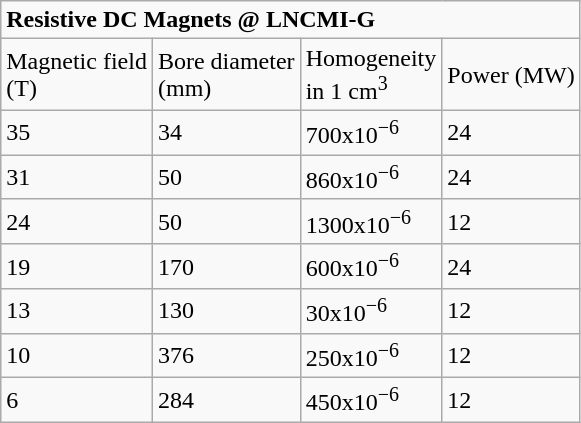<table class="wikitable">
<tr>
<td colspan="4"><strong>Resistive DC Magnets @ LNCMI-G</strong></td>
</tr>
<tr>
<td>Magnetic field<br>(T)</td>
<td>Bore diameter<br>(mm)</td>
<td>Homogeneity<br>in 1 cm<sup>3</sup></td>
<td>Power (MW)</td>
</tr>
<tr>
<td>35</td>
<td>34</td>
<td>700x10<sup>−6</sup></td>
<td>24</td>
</tr>
<tr>
<td>31</td>
<td>50</td>
<td>860x10<sup>−6</sup></td>
<td>24</td>
</tr>
<tr>
<td>24</td>
<td>50</td>
<td>1300x10<sup>−6</sup></td>
<td>12</td>
</tr>
<tr>
<td>19</td>
<td>170</td>
<td>600x10<sup>−6</sup></td>
<td>24</td>
</tr>
<tr>
<td>13</td>
<td>130</td>
<td>30x10<sup>−6</sup></td>
<td>12</td>
</tr>
<tr>
<td>10</td>
<td>376</td>
<td>250x10<sup>−6</sup></td>
<td>12</td>
</tr>
<tr>
<td>6</td>
<td>284</td>
<td>450x10<sup>−6</sup></td>
<td>12</td>
</tr>
</table>
